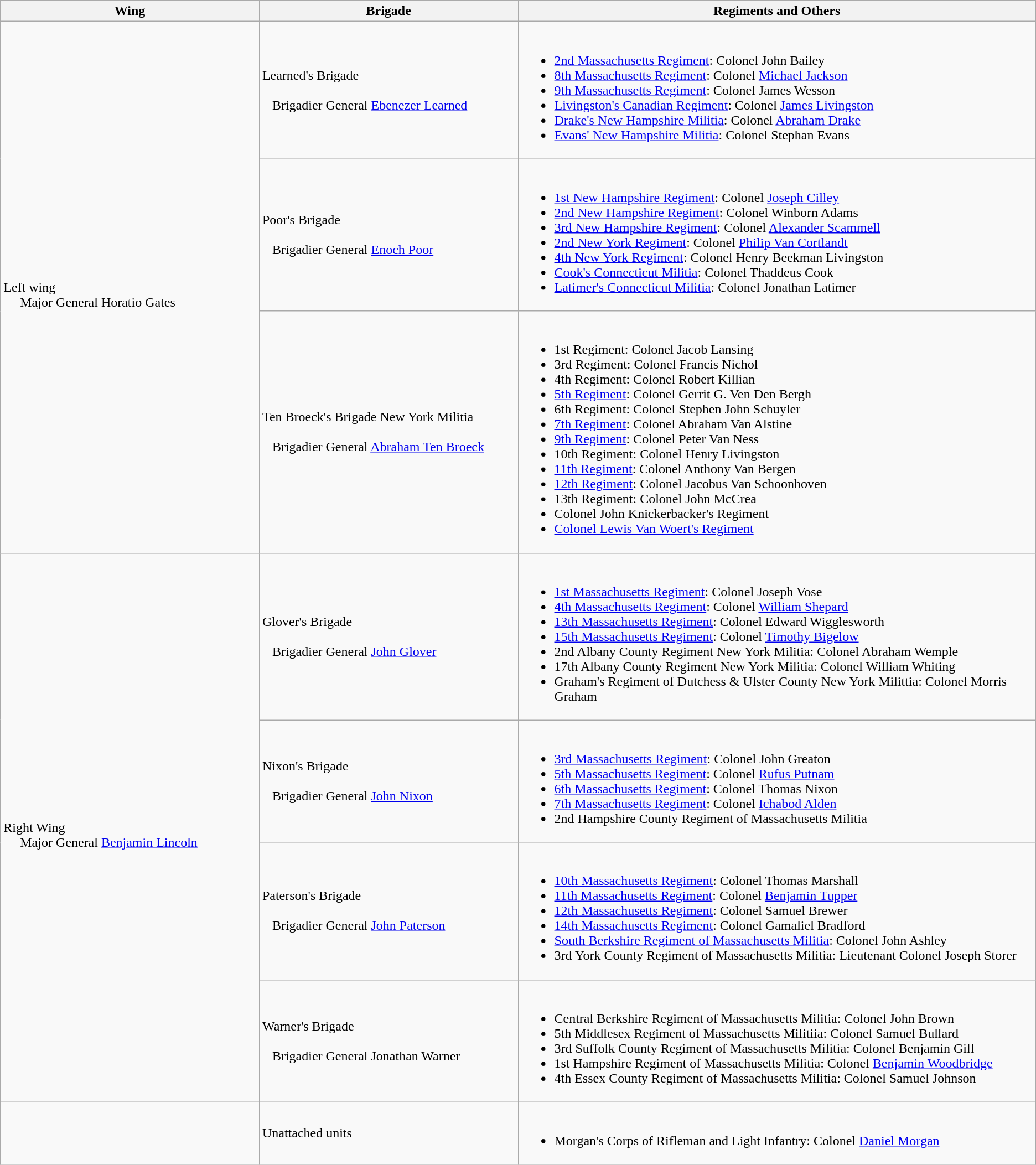<table class="wikitable">
<tr>
<th width=25%>Wing</th>
<th width=25%>Brigade</th>
<th>Regiments and Others</th>
</tr>
<tr>
<td rowspan=3><br>Left wing
<br>    
Major General Horatio Gates</td>
<td>Learned's Brigade<br><br>  
Brigadier General <a href='#'>Ebenezer Learned</a></td>
<td><br><ul><li><a href='#'>2nd Massachusetts Regiment</a>: Colonel John Bailey</li><li><a href='#'>8th Massachusetts Regiment</a>: Colonel <a href='#'>Michael Jackson</a></li><li><a href='#'>9th Massachusetts Regiment</a>: Colonel James Wesson</li><li><a href='#'>Livingston's Canadian Regiment</a>: Colonel <a href='#'>James Livingston</a></li><li><a href='#'>Drake's New Hampshire Militia</a>: Colonel <a href='#'>Abraham Drake</a></li><li><a href='#'>Evans' New Hampshire Militia</a>: Colonel Stephan Evans</li></ul></td>
</tr>
<tr>
<td>Poor's Brigade<br><br>  
Brigadier General <a href='#'>Enoch Poor</a></td>
<td><br><ul><li><a href='#'>1st New Hampshire Regiment</a>: Colonel <a href='#'>Joseph Cilley</a></li><li><a href='#'>2nd New Hampshire Regiment</a>: Colonel Winborn Adams</li><li><a href='#'>3rd New Hampshire Regiment</a>: Colonel <a href='#'>Alexander Scammell</a></li><li><a href='#'>2nd New York Regiment</a>: Colonel <a href='#'>Philip Van Cortlandt</a></li><li><a href='#'>4th New York Regiment</a>: Colonel Henry Beekman Livingston</li><li><a href='#'>Cook's Connecticut Militia</a>: Colonel Thaddeus Cook</li><li><a href='#'>Latimer's Connecticut Militia</a>: Colonel Jonathan Latimer</li></ul></td>
</tr>
<tr>
<td>Ten Broeck's Brigade New York Militia<br><br>  
Brigadier General <a href='#'>Abraham Ten Broeck</a></td>
<td><br><ul><li>1st Regiment: Colonel Jacob Lansing</li><li>3rd Regiment: Colonel Francis Nichol</li><li>4th Regiment: Colonel Robert Killian</li><li><a href='#'>5th Regiment</a>: Colonel Gerrit G. Ven Den Bergh</li><li>6th Regiment: Colonel Stephen John Schuyler</li><li><a href='#'>7th Regiment</a>: Colonel Abraham Van Alstine</li><li><a href='#'>9th Regiment</a>: Colonel Peter Van Ness</li><li>10th Regiment: Colonel Henry Livingston</li><li><a href='#'>11th Regiment</a>: Colonel Anthony Van Bergen</li><li><a href='#'>12th Regiment</a>: Colonel Jacobus Van Schoonhoven</li><li>13th Regiment: Colonel John McCrea</li><li>Colonel John Knickerbacker's Regiment</li><li><a href='#'>Colonel Lewis Van Woert's Regiment</a></li></ul></td>
</tr>
<tr>
<td rowspan=4><br>Right Wing
<br>    
Major General <a href='#'>Benjamin Lincoln</a></td>
<td>Glover's Brigade<br><br>  
Brigadier General <a href='#'>John Glover</a></td>
<td><br><ul><li><a href='#'>1st Massachusetts Regiment</a>: Colonel Joseph Vose</li><li><a href='#'>4th Massachusetts Regiment</a>: Colonel <a href='#'>William Shepard</a></li><li><a href='#'>13th Massachusetts Regiment</a>: Colonel Edward Wigglesworth</li><li><a href='#'>15th Massachusetts Regiment</a>: Colonel <a href='#'>Timothy Bigelow</a></li><li>2nd Albany County Regiment New York Militia: Colonel Abraham Wemple</li><li>17th Albany County Regiment New York Militia: Colonel William Whiting</li><li>Graham's Regiment of Dutchess & Ulster County New York Milittia: Colonel Morris Graham</li></ul></td>
</tr>
<tr>
<td>Nixon's Brigade<br><br>  
Brigadier General <a href='#'>John Nixon</a></td>
<td><br><ul><li><a href='#'>3rd Massachusetts Regiment</a>: Colonel John Greaton</li><li><a href='#'>5th Massachusetts Regiment</a>: Colonel <a href='#'>Rufus Putnam</a></li><li><a href='#'>6th Massachusetts Regiment</a>: Colonel Thomas Nixon</li><li><a href='#'>7th Massachusetts Regiment</a>: Colonel <a href='#'>Ichabod Alden</a></li><li>2nd Hampshire County Regiment of Massachusetts Militia</li></ul></td>
</tr>
<tr>
<td>Paterson's Brigade<br><br>  
Brigadier General <a href='#'>John Paterson</a></td>
<td><br><ul><li><a href='#'>10th Massachusetts Regiment</a>: Colonel Thomas Marshall</li><li><a href='#'>11th Massachusetts Regiment</a>: Colonel <a href='#'>Benjamin Tupper</a></li><li><a href='#'>12th Massachusetts Regiment</a>: Colonel Samuel Brewer</li><li><a href='#'>14th Massachusetts Regiment</a>: Colonel Gamaliel Bradford</li><li><a href='#'>South Berkshire Regiment of Massachusetts Militia</a>: Colonel John Ashley</li><li>3rd York County Regiment of Massachusetts Militia: Lieutenant Colonel Joseph Storer</li></ul></td>
</tr>
<tr>
<td>Warner's Brigade<br><br>  
Brigadier General Jonathan Warner</td>
<td><br><ul><li>Central Berkshire Regiment of Massachusetts Militia: Colonel John Brown</li><li>5th Middlesex Regiment of Massachusetts Militiia: Colonel Samuel Bullard</li><li>3rd Suffolk County Regiment of Massachusetts Militia: Colonel Benjamin Gill</li><li>1st Hampshire Regiment of Massachusetts Militia: Colonel <a href='#'>Benjamin Woodbridge</a></li><li>4th Essex County Regiment of Massachusetts Militia: Colonel Samuel Johnson</li></ul></td>
</tr>
<tr>
<td></td>
<td>Unattached units</td>
<td><br><ul><li>Morgan's Corps of Rifleman and Light Infantry: Colonel <a href='#'>Daniel Morgan</a></li></ul></td>
</tr>
</table>
